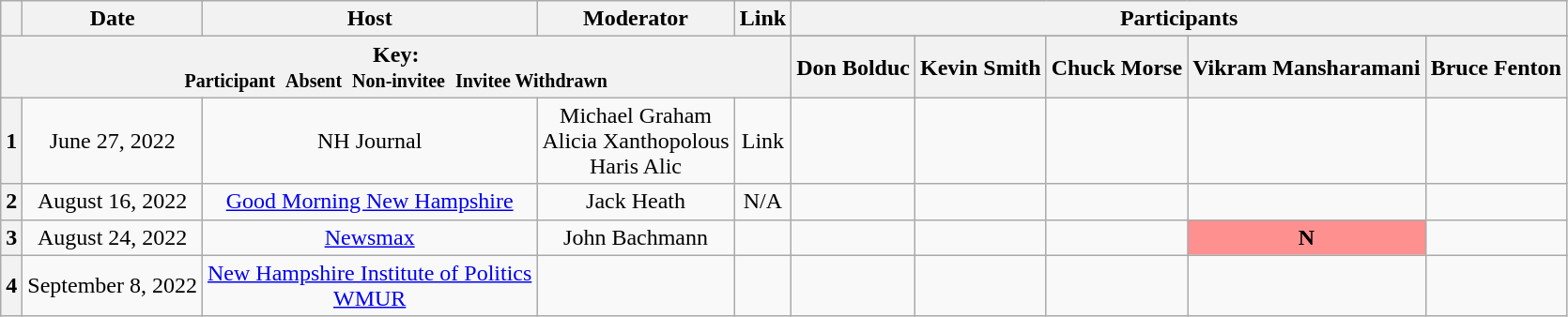<table class="wikitable" style="text-align:center;">
<tr>
<th scope="col"></th>
<th scope="col">Date</th>
<th scope="col">Host</th>
<th scope="col">Moderator</th>
<th scope="col">Link</th>
<th colspan="5" scope="col">Participants</th>
</tr>
<tr>
<th colspan="5" rowspan="2">Key:<br> <small>Participant </small>  <small>Absent </small>  <small>Non-invitee </small>  <small>Invitee  Withdrawn</small></th>
</tr>
<tr>
<th scope="col">Don Bolduc</th>
<th scope="col">Kevin Smith</th>
<th scope="col">Chuck Morse</th>
<th scope="col">Vikram Mansharamani</th>
<th scope="col">Bruce Fenton</th>
</tr>
<tr>
<th scope="row">1</th>
<td style="white-space:nowrap;">June 27, 2022</td>
<td style="white-space:nowrap;">NH Journal</td>
<td style="white-space:nowrap;">Michael Graham<br>Alicia Xanthopolous<br>Haris Alic</td>
<td style="white-space:nowrap;">Link</td>
<td></td>
<td></td>
<td></td>
<td></td>
<td></td>
</tr>
<tr>
<th scope="row">2</th>
<td style="white-space:nowrap;">August 16, 2022</td>
<td style="white-space:nowrap;"><a href='#'>Good Morning New Hampshire</a></td>
<td style="white-space:nowrap;">Jack Heath</td>
<td style="white-space:nowrap;">N/A</td>
<td></td>
<td></td>
<td></td>
<td></td>
<td></td>
</tr>
<tr>
<th scope="row">3</th>
<td style="white-space:nowrap;">August 24, 2022</td>
<td style="white-space:nowrap;"><a href='#'>Newsmax</a></td>
<td style="white-space:nowrap;">John Bachmann</td>
<td style="white-space:nowrap;"></td>
<td></td>
<td></td>
<td></td>
<td style="background:#ff9090; color:black; text-align:center;"><strong>N</strong></td>
<td></td>
</tr>
<tr>
<th scope="row">4</th>
<td style="white-space:nowrap;">September 8, 2022</td>
<td style="white-space:nowrap;"><a href='#'>New Hampshire Institute of Politics</a><br><a href='#'>WMUR</a></td>
<td style="white-space:nowrap;"></td>
<td style="white-space:nowrap;"></td>
<td></td>
<td></td>
<td></td>
<td></td>
<td></td>
</tr>
</table>
